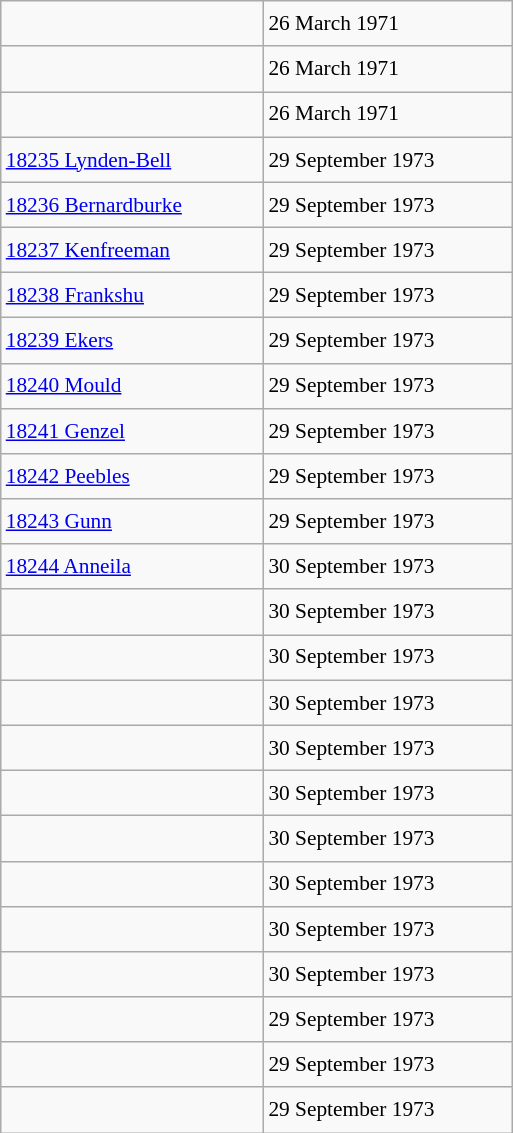<table class="wikitable" style="font-size: 89%; float: left; width: 24em; margin-right: 1em; line-height: 1.65em">
<tr>
<td></td>
<td>26 March 1971</td>
</tr>
<tr>
<td></td>
<td>26 March 1971</td>
</tr>
<tr>
<td></td>
<td>26 March 1971</td>
</tr>
<tr>
<td><a href='#'>18235 Lynden-Bell</a></td>
<td>29 September 1973</td>
</tr>
<tr>
<td><a href='#'>18236 Bernardburke</a></td>
<td>29 September 1973</td>
</tr>
<tr>
<td><a href='#'>18237 Kenfreeman</a></td>
<td>29 September 1973</td>
</tr>
<tr>
<td><a href='#'>18238 Frankshu</a></td>
<td>29 September 1973</td>
</tr>
<tr>
<td><a href='#'>18239 Ekers</a></td>
<td>29 September 1973</td>
</tr>
<tr>
<td><a href='#'>18240 Mould</a></td>
<td>29 September 1973</td>
</tr>
<tr>
<td><a href='#'>18241 Genzel</a></td>
<td>29 September 1973</td>
</tr>
<tr>
<td><a href='#'>18242 Peebles</a></td>
<td>29 September 1973</td>
</tr>
<tr>
<td><a href='#'>18243 Gunn</a></td>
<td>29 September 1973</td>
</tr>
<tr>
<td><a href='#'>18244 Anneila</a></td>
<td>30 September 1973</td>
</tr>
<tr>
<td></td>
<td>30 September 1973</td>
</tr>
<tr>
<td></td>
<td>30 September 1973</td>
</tr>
<tr>
<td></td>
<td>30 September 1973</td>
</tr>
<tr>
<td></td>
<td>30 September 1973</td>
</tr>
<tr>
<td></td>
<td>30 September 1973</td>
</tr>
<tr>
<td></td>
<td>30 September 1973</td>
</tr>
<tr>
<td></td>
<td>30 September 1973</td>
</tr>
<tr>
<td></td>
<td>30 September 1973</td>
</tr>
<tr>
<td></td>
<td>30 September 1973</td>
</tr>
<tr>
<td></td>
<td>29 September 1973</td>
</tr>
<tr>
<td></td>
<td>29 September 1973</td>
</tr>
<tr>
<td></td>
<td>29 September 1973</td>
</tr>
</table>
